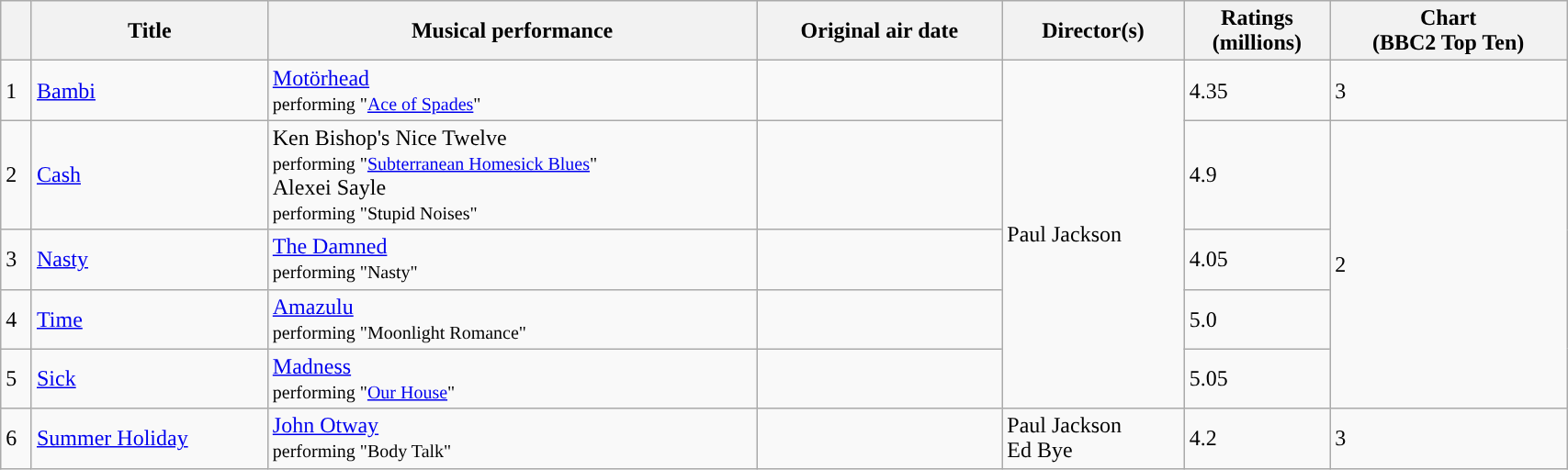<table class="wikitable sortable" style="width:90%;">
<tr>
<th></th>
<th>Title</th>
<th>Musical performance</th>
<th>Original air date</th>
<th>Director(s)</th>
<th>Ratings<br>(millions)</th>
<th>Chart<br>(BBC2 Top Ten)</th>
</tr>
<tr>
<td>1</td>
<td><a href='#'>Bambi</a></td>
<td><a href='#'>Motörhead</a><br><small>performing "<a href='#'>Ace of Spades</a>"</small></td>
<td></td>
<td rowspan="5">Paul Jackson</td>
<td>4.35</td>
<td>3</td>
</tr>
<tr>
<td>2</td>
<td><a href='#'>Cash</a></td>
<td>Ken Bishop's Nice Twelve<br><small>performing "<a href='#'>Subterranean Homesick Blues</a>"</small><br>Alexei Sayle<br><small>performing "Stupid Noises"</small></td>
<td></td>
<td>4.9</td>
<td rowspan="4">2</td>
</tr>
<tr>
<td>3</td>
<td><a href='#'>Nasty</a></td>
<td><a href='#'>The Damned</a><br><small>performing "Nasty"</small></td>
<td></td>
<td>4.05</td>
</tr>
<tr>
<td>4</td>
<td><a href='#'>Time</a></td>
<td><a href='#'>Amazulu</a><br><small>performing "Moonlight Romance"</small></td>
<td></td>
<td>5.0</td>
</tr>
<tr>
<td>5</td>
<td><a href='#'>Sick</a></td>
<td><a href='#'>Madness</a><br><small>performing "<a href='#'>Our House</a>"</small></td>
<td></td>
<td>5.05</td>
</tr>
<tr>
<td>6</td>
<td><a href='#'>Summer Holiday</a></td>
<td><a href='#'>John Otway</a><br><small>performing "Body Talk"</small></td>
<td></td>
<td>Paul Jackson<br>Ed Bye</td>
<td>4.2</td>
<td>3</td>
</tr>
</table>
